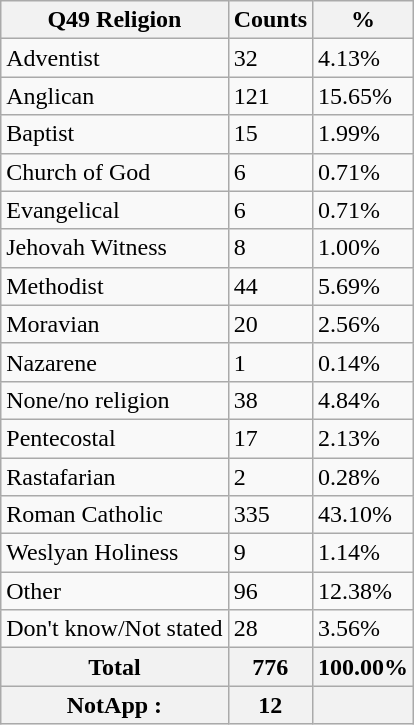<table class="wikitable sortable">
<tr>
<th>Q49 Religion</th>
<th>Counts</th>
<th>%</th>
</tr>
<tr>
<td>Adventist</td>
<td>32</td>
<td>4.13%</td>
</tr>
<tr>
<td>Anglican</td>
<td>121</td>
<td>15.65%</td>
</tr>
<tr>
<td>Baptist</td>
<td>15</td>
<td>1.99%</td>
</tr>
<tr>
<td>Church of God</td>
<td>6</td>
<td>0.71%</td>
</tr>
<tr>
<td>Evangelical</td>
<td>6</td>
<td>0.71%</td>
</tr>
<tr>
<td>Jehovah Witness</td>
<td>8</td>
<td>1.00%</td>
</tr>
<tr>
<td>Methodist</td>
<td>44</td>
<td>5.69%</td>
</tr>
<tr>
<td>Moravian</td>
<td>20</td>
<td>2.56%</td>
</tr>
<tr>
<td>Nazarene</td>
<td>1</td>
<td>0.14%</td>
</tr>
<tr>
<td>None/no religion</td>
<td>38</td>
<td>4.84%</td>
</tr>
<tr>
<td>Pentecostal</td>
<td>17</td>
<td>2.13%</td>
</tr>
<tr>
<td>Rastafarian</td>
<td>2</td>
<td>0.28%</td>
</tr>
<tr>
<td>Roman Catholic</td>
<td>335</td>
<td>43.10%</td>
</tr>
<tr>
<td>Weslyan Holiness</td>
<td>9</td>
<td>1.14%</td>
</tr>
<tr>
<td>Other</td>
<td>96</td>
<td>12.38%</td>
</tr>
<tr>
<td>Don't know/Not stated</td>
<td>28</td>
<td>3.56%</td>
</tr>
<tr>
<th>Total</th>
<th>776</th>
<th>100.00%</th>
</tr>
<tr>
<th>NotApp :</th>
<th>12</th>
<th></th>
</tr>
</table>
